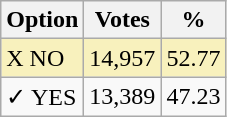<table class="wikitable">
<tr>
<th>Option</th>
<th>Votes</th>
<th>%</th>
</tr>
<tr>
<td style=background:#f8f1bd>X NO</td>
<td style=background:#f8f1bd>14,957</td>
<td style=background:#f8f1bd>52.77</td>
</tr>
<tr>
<td>✓ YES</td>
<td>13,389</td>
<td>47.23</td>
</tr>
</table>
